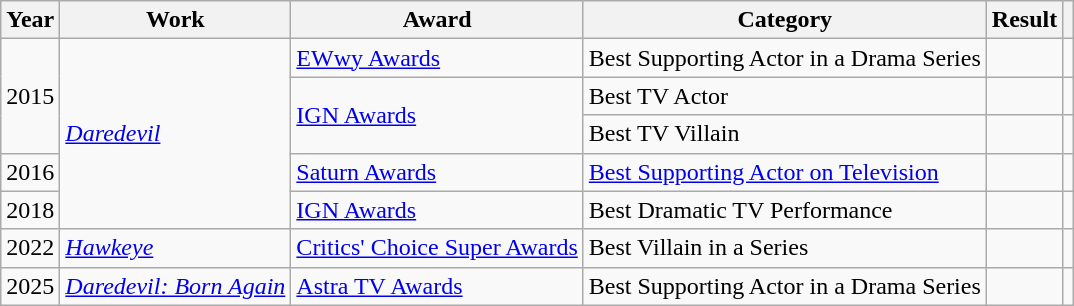<table class="wikitable">
<tr>
<th>Year</th>
<th>Work</th>
<th>Award</th>
<th>Category</th>
<th>Result</th>
<th scope="col" class="unsortable"></th>
</tr>
<tr>
<td rowspan="3">2015</td>
<td rowspan="5"><em><a href='#'>Daredevil</a></em></td>
<td><a href='#'>EWwy Awards</a></td>
<td>Best Supporting Actor in a Drama Series</td>
<td></td>
<td align="center"></td>
</tr>
<tr>
<td rowspan="2"><a href='#'>IGN Awards</a></td>
<td>Best TV Actor</td>
<td></td>
<td align="center"></td>
</tr>
<tr>
<td>Best TV Villain</td>
<td></td>
<td align="center"></td>
</tr>
<tr>
<td>2016</td>
<td><a href='#'>Saturn Awards</a></td>
<td><a href='#'>Best Supporting Actor on Television</a></td>
<td></td>
<td align="center"></td>
</tr>
<tr>
<td>2018</td>
<td><a href='#'>IGN Awards</a></td>
<td>Best Dramatic TV Performance</td>
<td></td>
<td align="center"></td>
</tr>
<tr>
<td>2022</td>
<td><em><a href='#'>Hawkeye</a></em></td>
<td><a href='#'>Critics' Choice Super Awards</a></td>
<td>Best Villain in a Series</td>
<td></td>
<td align="center"></td>
</tr>
<tr>
<td>2025</td>
<td><em><a href='#'>Daredevil: Born Again</a></em></td>
<td><a href='#'>Astra TV Awards</a></td>
<td>Best Supporting Actor in a Drama Series</td>
<td></td>
<td align="center"></td>
</tr>
</table>
